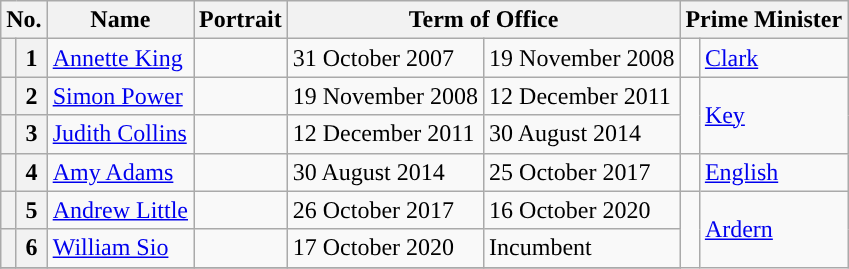<table class="wikitable">
<tr>
<th colspan=2>No.</th>
<th>Name</th>
<th>Portrait</th>
<th colspan=2>Term of Office</th>
<th colspan=2>Prime Minister</th>
</tr>
<tr>
<th style="background:"></th>
<th>1</th>
<td><a href='#'>Annette King</a></td>
<td></td>
<td>31 October 2007</td>
<td>19 November 2008</td>
<td style="background:"></td>
<td><a href='#'>Clark</a></td>
</tr>
<tr>
<th style="background:"></th>
<th>2</th>
<td><a href='#'>Simon Power</a></td>
<td></td>
<td>19 November 2008</td>
<td>12 December 2011</td>
<td rowspan=3 style="background:"></td>
<td rowspan=3><a href='#'>Key</a></td>
</tr>
<tr>
<th style="background:"></th>
<th>3</th>
<td><a href='#'>Judith Collins</a></td>
<td></td>
<td>12 December 2011</td>
<td>30 August 2014</td>
</tr>
<tr>
<th rowspan=2 style="background:"></th>
<th rowspan=2>4</th>
<td rowspan=2><a href='#'>Amy Adams</a></td>
<td rowspan=2></td>
<td rowspan=2>30 August 2014</td>
<td rowspan=2>25 October 2017</td>
</tr>
<tr>
<td style="border-bottom:solid 0 grey; background:"></td>
<td><a href='#'>English</a></td>
</tr>
<tr>
<th style="background:"></th>
<th>5</th>
<td><a href='#'>Andrew Little</a></td>
<td></td>
<td>26 October 2017</td>
<td>16 October 2020</td>
<td rowspan="5" style="background:"></td>
<td rowspan="5"><a href='#'>Ardern</a></td>
</tr>
<tr>
<th style="background:"></th>
<th>6</th>
<td><a href='#'>William Sio</a></td>
<td></td>
<td>17 October 2020</td>
<td>Incumbent</td>
</tr>
<tr>
</tr>
</table>
